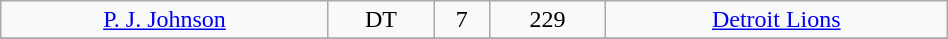<table class="wikitable" style="width:50%;">
<tr align="center" bgcolor="">
<td><a href='#'>P. J. Johnson</a></td>
<td>DT</td>
<td>7</td>
<td>229</td>
<td><a href='#'>Detroit Lions</a></td>
</tr>
<tr>
</tr>
</table>
